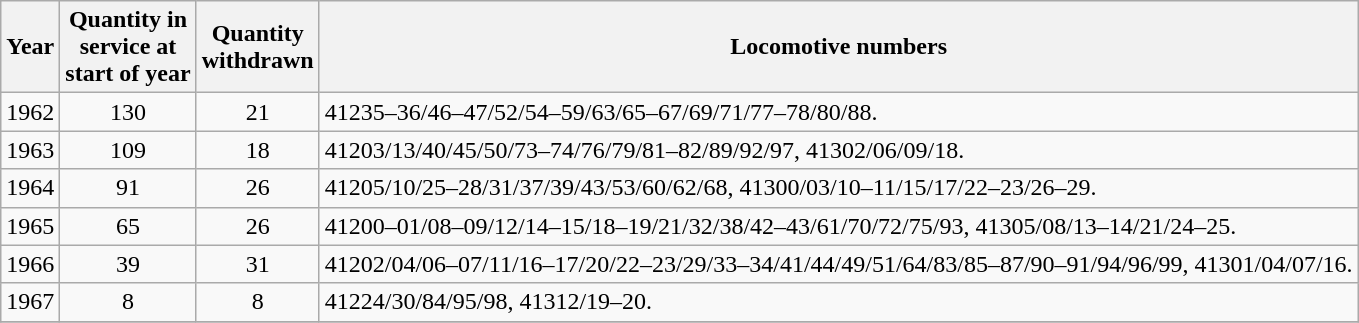<table class=wikitable style=text-align:center>
<tr>
<th>Year</th>
<th>Quantity in<br>service at<br>start of year</th>
<th>Quantity<br>withdrawn</th>
<th>Locomotive numbers</th>
</tr>
<tr>
<td>1962</td>
<td>130</td>
<td>21</td>
<td align=left>41235–36/46–47/52/54–59/63/65–67/69/71/77–78/80/88.</td>
</tr>
<tr>
<td>1963</td>
<td>109</td>
<td>18</td>
<td align=left>41203/13/40/45/50/73–74/76/79/81–82/89/92/97, 41302/06/09/18.</td>
</tr>
<tr>
<td>1964</td>
<td>91</td>
<td>26</td>
<td align=left>41205/10/25–28/31/37/39/43/53/60/62/68, 41300/03/10–11/15/17/22–23/26–29.</td>
</tr>
<tr>
<td>1965</td>
<td>65</td>
<td>26</td>
<td align=left>41200–01/08–09/12/14–15/18–19/21/32/38/42–43/61/70/72/75/93, 41305/08/13–14/21/24–25.</td>
</tr>
<tr>
<td>1966</td>
<td>39</td>
<td>31</td>
<td align=left>41202/04/06–07/11/16–17/20/22–23/29/33–34/41/44/49/51/64/83/85–87/90–91/94/96/99, 41301/04/07/16.</td>
</tr>
<tr>
<td>1967</td>
<td>8</td>
<td>8</td>
<td align=left>41224/30/84/95/98, 41312/19–20.</td>
</tr>
<tr>
</tr>
</table>
